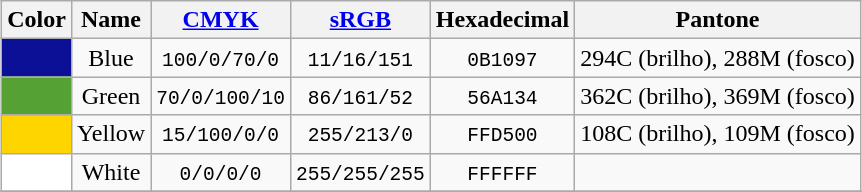<table class="wikitable" style="text-align:center;margin: 0 auto">
<tr>
<th>Color</th>
<th>Name</th>
<th><a href='#'>CMYK</a></th>
<th><a href='#'>sRGB</a></th>
<th>Hexadecimal</th>
<th>Pantone</th>
</tr>
<tr>
<td style="background:#0B1097;"></td>
<td>Blue</td>
<td><code>100/0/70/0</code></td>
<td><code>11/16/151</code></td>
<td><code>0B1097</code></td>
<td>294C (brilho), 288M (fosco)</td>
</tr>
<tr>
<td style="background:#56A134;"></td>
<td>Green</td>
<td><code>70/0/100/10</code></td>
<td><code>86/161/52</code></td>
<td><code>56A134</code></td>
<td>362C (brilho), 369M (fosco)</td>
</tr>
<tr>
<td style="background:#FFD500;"></td>
<td>Yellow</td>
<td><code>15/100/0/0</code></td>
<td><code>255/213/0</code></td>
<td><code>FFD500</code></td>
<td>108C (brilho), 109M (fosco)</td>
</tr>
<tr>
<td style="background:#FFFFFF;"></td>
<td>White</td>
<td><code>0/0/0/0</code></td>
<td><code>255/255/255</code></td>
<td><code>FFFFFF</code></td>
<td></td>
</tr>
<tr>
</tr>
</table>
